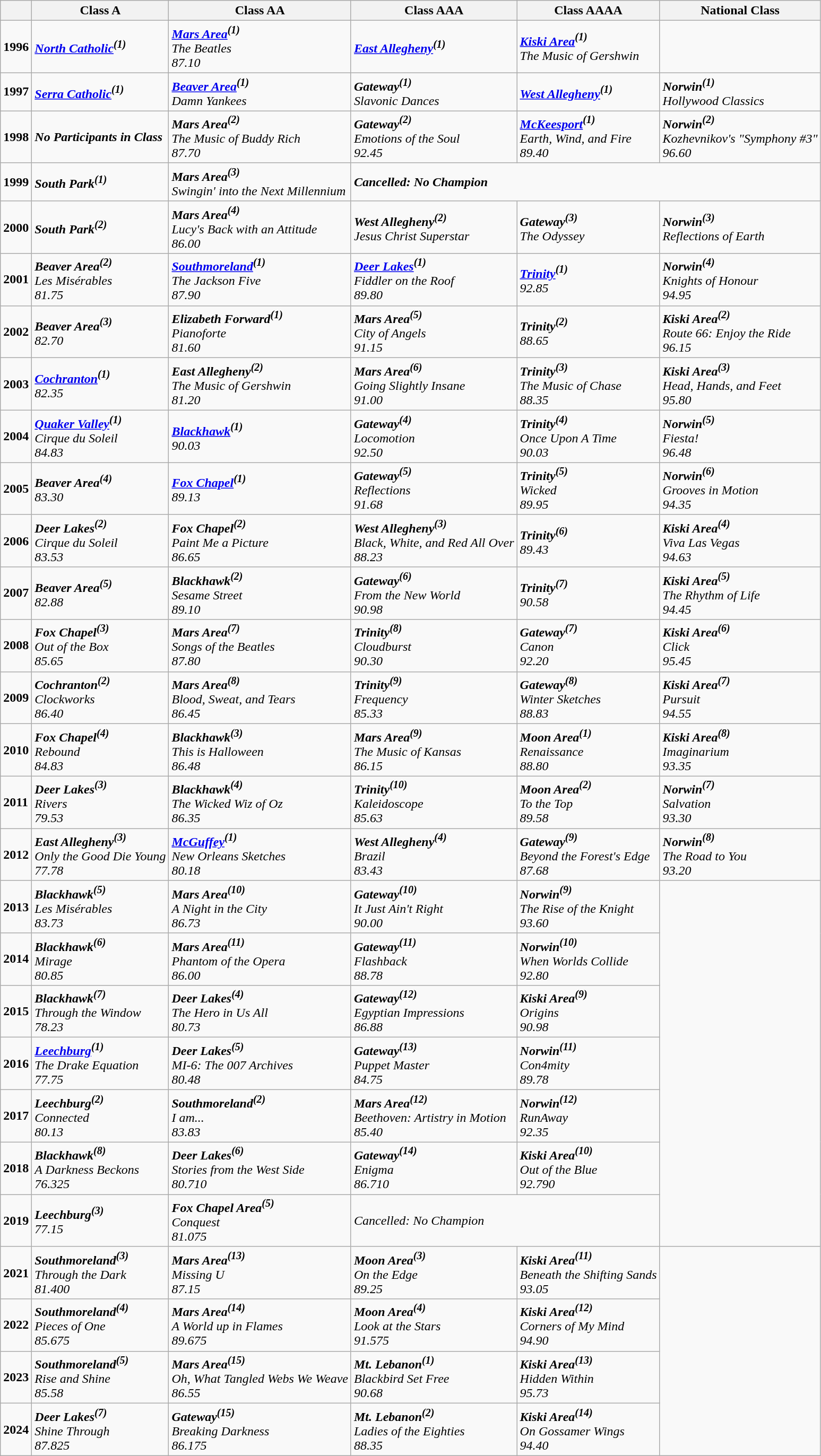<table class="wikitable">
<tr>
<th></th>
<th>Class A</th>
<th>Class AA</th>
<th>Class AAA</th>
<th>Class AAAA</th>
<th>National Class</th>
</tr>
<tr>
<td><strong>1996</strong></td>
<td><strong><em><a href='#'>North Catholic</a><sup>(1)</sup></em></strong></td>
<td><strong><em><a href='#'>Mars Area</a><sup>(1)</sup></em></strong><br><em>The Beatles</em><br><em>87.10</em></td>
<td><strong><em><a href='#'>East Allegheny</a><sup>(1)</sup></em></strong></td>
<td><strong><em><a href='#'>Kiski Area</a><sup>(1)</sup></em></strong><br><em>The Music of Gershwin</em></td>
</tr>
<tr>
<td><strong>1997</strong></td>
<td><strong><em><a href='#'>Serra Catholic</a><sup>(1)</sup></em></strong></td>
<td><strong><em><a href='#'>Beaver Area</a><sup>(1)</sup></em></strong><br><em>Damn Yankees</em></td>
<td><strong><em>Gateway<sup>(1)</sup></em></strong><br><em>Slavonic Dances</em></td>
<td><strong><em><a href='#'>West Allegheny</a><sup>(1)</sup></em></strong></td>
<td><strong><em>Norwin<sup>(1)</sup></em></strong><br><em>Hollywood Classics</em></td>
</tr>
<tr>
<td><strong>1998</strong></td>
<td><strong><em>No Participants in Class</em></strong></td>
<td><strong><em>Mars Area<sup>(2)</sup></em></strong><br><em>The Music of Buddy Rich</em><br><em>87.70</em></td>
<td><strong><em>Gateway<sup>(2)</sup></em></strong><br><em>Emotions of the Soul</em><br><em>92.45</em></td>
<td><strong><em><a href='#'>McKeesport</a><sup>(1)</sup></em></strong><br><em>Earth, Wind, and Fire</em><br><em>89.40</em></td>
<td><strong><em>Norwin<sup>(2)</sup></em></strong><br><em>Kozhevnikov's "Symphony #3"</em><br><em>96.60</em></td>
</tr>
<tr>
<td><strong>1999</strong></td>
<td><strong><em>South Park<sup>(1)</sup></em></strong></td>
<td><strong><em>Mars Area<sup>(3)</sup></em></strong><br><em>Swingin' into the Next Millennium</em></td>
<td colspan="3"><strong><em>Cancelled: No Champion</em></strong></td>
</tr>
<tr>
<td><strong>2000</strong></td>
<td><strong><em>South Park<sup>(2)</sup></em></strong></td>
<td><strong><em>Mars Area<sup>(4)</sup></em></strong><br><em>Lucy's Back with an Attitude</em><br><em>86.00</em></td>
<td><strong><em>West Allegheny<sup>(2)</sup></em></strong><br><em>Jesus Christ Superstar</em></td>
<td><strong><em>Gateway<sup>(3)</sup></em></strong><br><em>The Odyssey</em></td>
<td><strong><em>Norwin<sup>(3)</sup></em></strong><br><em>Reflections of Earth</em></td>
</tr>
<tr>
<td><strong>2001</strong></td>
<td><strong><em>Beaver Area<sup>(2)</sup></em></strong><br><em>Les Misérables</em><br><em>81.75</em></td>
<td><strong><em><a href='#'>Southmoreland</a><sup>(1)</sup></em></strong><br><em>The Jackson Five</em><br><em>87.90</em></td>
<td><strong><em><a href='#'>Deer Lakes</a><sup>(1)</sup></em></strong><br><em>Fiddler on the Roof</em><br><em>89.80</em></td>
<td><strong><em><a href='#'>Trinity</a><sup>(1)</sup></em></strong><br><em>92.85</em></td>
<td><strong><em>Norwin<sup>(4)</sup></em></strong><br><em>Knights of Honour</em><br><em>94.95</em></td>
</tr>
<tr>
<td><strong>2002</strong></td>
<td><strong><em>Beaver Area<sup>(3)</sup></em></strong><br><em>82.70</em></td>
<td><strong><em>Elizabeth Forward<sup>(1)</sup></em></strong><br><em>Pianoforte</em><br><em>81.60</em></td>
<td><strong><em>Mars Area<sup>(5)</sup></em></strong><br><em>City of Angels</em><br><em>91.15</em></td>
<td><strong><em>Trinity<sup>(2)</sup></em></strong><br><em>88.65</em></td>
<td><strong><em>Kiski Area<sup>(2)</sup></em></strong><br><em>Route 66: Enjoy the Ride</em><br><em>96.15</em></td>
</tr>
<tr>
<td><strong>2003</strong></td>
<td><strong><em><a href='#'>Cochranton</a><sup>(1)</sup></em></strong><br><em>82.35</em></td>
<td><strong><em>East Allegheny<sup>(2)</sup></em></strong><br><em>The Music of Gershwin</em><br><em>81.20</em></td>
<td><strong><em>Mars Area<sup>(6)</sup></em></strong><br><em>Going Slightly Insane</em><br><em>91.00</em></td>
<td><strong><em>Trinity<sup>(3)</sup></em></strong><br><em>The Music of Chase</em><br><em>88.35</em></td>
<td><strong><em>Kiski Area<sup>(3)</sup></em></strong><br><em>Head, Hands, and Feet</em><br><em>95.80</em></td>
</tr>
<tr>
<td><strong>2004</strong></td>
<td><strong><em><a href='#'>Quaker Valley</a><sup>(1)</sup></em></strong><br><em>Cirque du Soleil</em><br><em>84.83</em></td>
<td><strong><em><a href='#'>Blackhawk</a><sup>(1)</sup></em></strong><br><em>90.03</em></td>
<td><strong><em>Gateway<sup>(4)</sup></em></strong><br><em>Locomotion</em><br><em>92.50</em></td>
<td><strong><em>Trinity<sup>(4)</sup></em></strong><br><em>Once Upon A Time</em><br><em>90.03</em></td>
<td><strong><em>Norwin<sup>(5)</sup></em></strong><br><em>Fiesta!</em><br><em>96.48</em></td>
</tr>
<tr>
<td><strong>2005</strong></td>
<td><strong><em>Beaver Area<sup>(4)</sup></em></strong><br><em>83.30</em></td>
<td><strong><em><a href='#'>Fox Chapel</a><sup>(1)</sup></em></strong><br><em>89.13</em></td>
<td><strong><em>Gateway<sup>(5)</sup></em></strong><br><em>Reflections</em><br><em>91.68</em></td>
<td><strong><em>Trinity<sup>(5)</sup></em></strong><br><em>Wicked</em><br><em>89.95</em></td>
<td><strong><em>Norwin<sup>(6)</sup></em></strong><br><em>Grooves in Motion</em><br><em>94.35</em></td>
</tr>
<tr>
<td><strong>2006</strong></td>
<td><strong><em>Deer Lakes<sup>(2)</sup></em></strong><br><em>Cirque du Soleil</em><br><em>83.53</em></td>
<td><strong><em>Fox Chapel<sup>(2)</sup></em></strong><br><em>Paint Me a Picture</em><br><em>86.65</em></td>
<td><strong><em>West Allegheny<sup>(3)</sup></em></strong><br><em>Black, White, and Red All Over</em><br><em>88.23</em></td>
<td><strong><em>Trinity<sup>(6)</sup></em></strong><br><em>89.43</em></td>
<td><strong><em>Kiski Area<sup>(4)</sup></em></strong><br><em>Viva Las Vegas</em><br><em>94.63</em></td>
</tr>
<tr>
<td><strong>2007</strong></td>
<td><strong><em>Beaver Area<sup>(5)</sup></em></strong><br><em>82.88</em></td>
<td><strong><em>Blackhawk<sup>(2)</sup></em></strong><br><em>Sesame Street</em><br><em>89.10</em></td>
<td><strong><em>Gateway<sup>(6)</sup></em></strong><br><em>From the New World</em><br><em>90.98</em></td>
<td><strong><em>Trinity<sup>(7)</sup></em></strong><br><em>90.58</em></td>
<td><strong><em>Kiski Area<sup>(5)</sup></em></strong><br><em>The Rhythm of Life</em><br><em>94.45</em></td>
</tr>
<tr>
<td><strong>2008</strong></td>
<td><strong><em>Fox Chapel<sup>(3)</sup></em></strong><br><em>Out of the Box</em><br><em>85.65</em></td>
<td><strong><em>Mars Area<sup>(7)</sup></em></strong><br><em>Songs of the Beatles</em><br><em>87.80</em></td>
<td><strong><em>Trinity<sup>(8)</sup></em></strong><br><em>Cloudburst</em><br><em>90.30</em></td>
<td><strong><em>Gateway<sup>(7)</sup></em></strong><br><em>Canon</em><br><em>92.20</em></td>
<td><strong><em>Kiski Area<sup>(6)</sup></em></strong><br><em>Click</em><br><em>95.45</em></td>
</tr>
<tr>
<td><strong>2009</strong></td>
<td><strong><em>Cochranton<sup>(2)</sup></em></strong><br><em>Clockworks</em><br><em>86.40</em></td>
<td><strong><em>Mars Area<sup>(8)</sup></em></strong><br><em>Blood, Sweat, and Tears</em><br><em>86.45</em></td>
<td><strong><em>Trinity<sup>(9)</sup></em></strong><br><em>Frequency</em><br><em>85.33</em></td>
<td><strong><em>Gateway<sup>(8)</sup></em></strong><br><em>Winter Sketches</em><br><em>88.83</em></td>
<td><strong><em>Kiski Area<sup>(7)</sup></em></strong><br><em>Pursuit</em><br><em>94.55</em></td>
</tr>
<tr>
<td><strong>2010</strong></td>
<td><strong><em>Fox Chapel<sup>(4)</sup></em></strong><br><em>Rebound</em><br><em>84.83</em></td>
<td><strong><em>Blackhawk<sup>(3)</sup></em></strong><br><em>This is Halloween</em><br><em>86.48</em></td>
<td><strong><em>Mars Area<sup>(9)</sup></em></strong><br><em>The Music of Kansas</em><br><em>86.15</em></td>
<td><strong><em>Moon Area<sup>(1)</sup></em></strong><br><em>Renaissance</em><br><em>88.80</em></td>
<td><strong><em>Kiski Area<sup>(8)</sup></em></strong><br><em>Imaginarium</em><br><em>93.35</em></td>
</tr>
<tr>
<td><strong>2011</strong></td>
<td><strong><em>Deer Lakes<sup>(3)</sup></em></strong><br><em>Rivers</em><br><em>79.53</em></td>
<td><strong><em>Blackhawk<sup>(4)</sup></em></strong><br><em>The Wicked Wiz of Oz</em><br><em>86.35</em></td>
<td><strong><em>Trinity<sup>(10)</sup></em></strong><br><em>Kaleidoscope</em><br><em>85.63</em></td>
<td><strong><em>Moon Area<sup>(2)</sup></em></strong><br><em>To the Top</em><br><em>89.58</em></td>
<td><strong><em>Norwin<sup>(7)</sup></em></strong><br><em>Salvation</em><br><em>93.30</em></td>
</tr>
<tr>
<td><strong>2012</strong></td>
<td><strong><em>East Allegheny<sup>(3)</sup></em></strong><br><em>Only the Good Die Young</em><br><em>77.78</em></td>
<td><strong><em><a href='#'>McGuffey</a><sup>(1)</sup></em></strong><br><em>New Orleans Sketches</em><br><em>80.18</em></td>
<td><strong><em>West Allegheny<sup>(4)</sup></em></strong><br><em>Brazil</em><br><em>83.43</em></td>
<td><strong><em>Gateway<sup>(9)</sup></em></strong><br><em>Beyond the Forest's Edge</em><br><em>87.68</em></td>
<td><strong><em>Norwin<sup>(8)</sup></em></strong><br><em>The Road to You</em><br><em>93.20</em></td>
</tr>
<tr>
<td><strong>2013</strong></td>
<td><strong><em>Blackhawk<sup>(5)</sup></em></strong><br><em>Les Misérables</em><br><em>83.73</em></td>
<td><strong><em>Mars Area<sup>(10)</sup></em></strong><br><em>A Night in the City</em><br><em>86.73</em></td>
<td><strong><em>Gateway<sup>(10)</sup></em></strong><br><em>It Just Ain't Right</em><br><em>90.00</em></td>
<td><strong><em>Norwin<sup>(9)</sup></em></strong><br><em>The Rise of the Knight</em><br><em>93.60</em></td>
<td rowspan="7"></td>
</tr>
<tr>
<td><strong>2014</strong></td>
<td><strong><em>Blackhawk<sup>(6)</sup></em></strong><br><em>Mirage</em><br><em>80.85</em></td>
<td><strong><em>Mars Area<sup>(11)</sup></em></strong><br><em>Phantom of the Opera</em><br><em>86.00</em></td>
<td><strong><em>Gateway<sup>(11)</sup></em></strong><br><em>Flashback</em><br><em>88.78</em></td>
<td><strong><em>Norwin<sup>(10)</sup></em></strong><br><em>When Worlds Collide</em><br><em>92.80</em></td>
</tr>
<tr>
<td><strong>2015</strong></td>
<td><strong><em>Blackhawk<sup>(7)</sup></em></strong><br><em>Through the Window</em><br><em>78.23</em></td>
<td><strong><em>Deer Lakes<sup>(4)</sup></em></strong><br><em>The Hero in Us All</em><br><em>80.73</em></td>
<td><strong><em>Gateway<sup>(12)</sup></em></strong><br><em>Egyptian Impressions</em><br><em>86.88</em></td>
<td><strong><em>Kiski Area<sup>(9)</sup></em></strong><br><em>Origins</em><br><em>90.98</em></td>
</tr>
<tr>
<td><strong>2016</strong></td>
<td><strong><em><a href='#'>Leechburg</a><sup>(1)</sup></em></strong><br><em>The Drake Equation</em><br><em>77.75</em></td>
<td><strong><em>Deer Lakes<sup>(5)</sup></em></strong><br><em>MI-6: The 007 Archives</em><br><em>80.48</em></td>
<td><strong><em>Gateway<sup>(13)</sup></em></strong><br><em>Puppet Master</em><br><em>84.75</em></td>
<td><strong><em>Norwin<sup>(11)</sup></em></strong><br><em>Con4mity</em><br><em>89.78</em></td>
</tr>
<tr>
<td><strong>2017</strong></td>
<td><strong><em>Leechburg<sup>(2)</sup></em></strong><br><em>Connected</em><br><em>80.13</em></td>
<td><strong><em>Southmoreland<sup>(2)</sup></em></strong><br><em>I am...</em><br><em>83.83</em></td>
<td><strong><em>Mars Area<sup>(12)</sup></em></strong><br><em>Beethoven: Artistry in Motion</em><br><em>85.40</em></td>
<td><strong><em>Norwin<sup>(12)</sup></em></strong><br><em>RunAway</em><br><em>92.35</em></td>
</tr>
<tr>
<td><strong>2018</strong></td>
<td><strong><em>Blackhawk<sup>(8)</sup></em></strong><br><em>A Darkness Beckons</em><br><em>76.325</em></td>
<td><strong><em>Deer Lakes<sup>(6)</sup></em></strong><br><em>Stories from the West Side</em><br><em>80.710</em></td>
<td><strong><em>Gateway<sup>(14)</sup></em></strong><br><em>Enigma</em><br><em>86.710</em></td>
<td><strong><em>Kiski Area<sup>(10)</sup></em></strong><br><em>Out of the Blue</em><br><em>92.790</em></td>
</tr>
<tr>
<td><strong>2019</strong></td>
<td><strong><em>Leechburg<sup>(3)</sup></em></strong><br><em>77.15</em></td>
<td><strong><em>Fox Chapel Area<sup>(5)</sup></em></strong><br><em>Conquest</em><br><em>81.075</em></td>
<td colspan="2"><em>Cancelled: No Champion</em></td>
</tr>
<tr>
<td><strong>2021</strong></td>
<td><strong><em>Southmoreland<sup>(3)</sup></em></strong><br><em>Through the Dark</em><br><em>81.400</em></td>
<td><strong><em>Mars Area<sup>(13)</sup></em></strong><br><em>Missing U</em><br><em>87.15</em></td>
<td><strong><em>Moon Area<sup>(3)</sup></em></strong><br><em>On the Edge</em><br><em>89.25</em></td>
<td><strong><em>Kiski Area<sup>(11)</sup></em></strong><br><em>Beneath the Shifting Sands</em><br><em>93.05</em></td>
</tr>
<tr>
<td><strong>2022</strong></td>
<td><strong><em>Southmoreland<sup>(4)</sup></em></strong><br><em>Pieces of One</em><br><em>85.675</em></td>
<td><strong><em>Mars Area<sup>(14)</sup></em></strong><br><em>A World up in Flames</em><br><em>89.675</em></td>
<td><strong><em>Moon Area<sup>(4)</sup></em></strong><br><em>Look at the Stars</em><br><em>91.575</em></td>
<td><strong><em>Kiski Area<sup>(12)</sup></em></strong><br><em>Corners of My Mind</em><br><em>94.90</em></td>
</tr>
<tr>
<td><strong>2023</strong></td>
<td><strong><em>Southmoreland<sup>(5)</sup></em></strong><br><em>Rise and Shine</em><br><em>85.58</em></td>
<td><strong><em>Mars Area<sup>(15)</sup></em></strong><br><em>Oh, What Tangled Webs We Weave</em><br><em>86.55</em></td>
<td><strong><em>Mt. Lebanon<sup>(1)</sup></em></strong><br><em>Blackbird Set Free</em><br><em>90.68</em></td>
<td><strong><em>Kiski Area<sup>(13)</sup></em></strong><br><em>Hidden Within</em><br><em>95.73</em></td>
</tr>
<tr>
<td><strong>2024</strong></td>
<td><strong><em>Deer Lakes<sup>(7)</sup></em></strong><br><em>Shine Through</em><br><em>87.825</em></td>
<td><strong><em>Gateway<sup>(15)</sup></em></strong><br><em>Breaking Darkness</em><br><em>86.175</em></td>
<td><strong><em>Mt. Lebanon<sup>(2)</sup></em></strong><br><em>Ladies of the Eighties</em><br><em>88.35</em></td>
<td><strong><em>Kiski Area<sup>(14)</sup></em></strong><br><em>On Gossamer Wings</em><br><em>94.40</em></td>
</tr>
</table>
